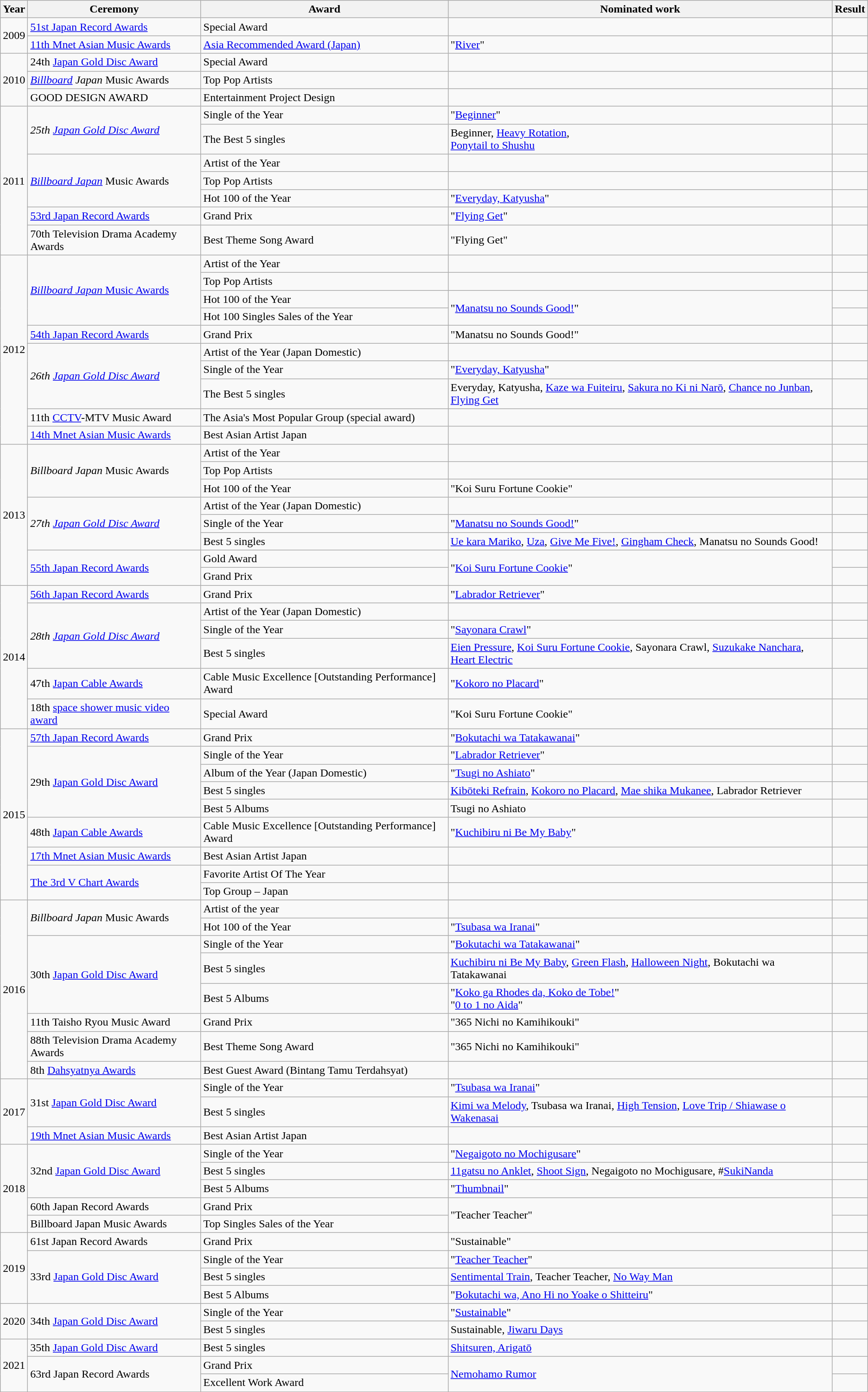<table class="wikitable">
<tr>
<th>Year</th>
<th>Ceremony</th>
<th>Award</th>
<th>Nominated work</th>
<th>Result</th>
</tr>
<tr>
<td rowspan="2">2009</td>
<td><a href='#'>51st Japan Record Awards</a></td>
<td>Special Award</td>
<td></td>
<td></td>
</tr>
<tr>
<td><a href='#'>11th Mnet Asian Music Awards</a></td>
<td><a href='#'>Asia Recommended Award (Japan)</a></td>
<td>"<a href='#'>River</a>"</td>
<td></td>
</tr>
<tr>
<td rowspan="3">2010</td>
<td>24th <a href='#'>Japan Gold Disc Award</a></td>
<td>Special Award</td>
<td></td>
<td></td>
</tr>
<tr>
<td><em><a href='#'>Billboard</a> Japan</em> Music Awards</td>
<td>Top Pop Artists</td>
<td></td>
<td></td>
</tr>
<tr>
<td>GOOD DESIGN AWARD</td>
<td>Entertainment Project Design</td>
<td></td>
<td></td>
</tr>
<tr>
<td rowspan="7">2011</td>
<td rowspan="2"><em>25th <a href='#'>Japan Gold Disc Award</a></em></td>
<td>Single of the Year</td>
<td>"<a href='#'>Beginner</a>"</td>
<td></td>
</tr>
<tr>
<td>The Best 5 singles</td>
<td>Beginner, <a href='#'>Heavy Rotation</a>,<br><a href='#'>Ponytail to Shushu</a></td>
<td></td>
</tr>
<tr>
<td rowspan="3"><em><a href='#'>Billboard Japan</a></em> Music Awards</td>
<td>Artist of the Year</td>
<td></td>
<td></td>
</tr>
<tr>
<td>Top Pop Artists</td>
<td></td>
<td></td>
</tr>
<tr>
<td>Hot 100 of the Year</td>
<td>"<a href='#'>Everyday, Katyusha</a>"</td>
<td></td>
</tr>
<tr>
<td><a href='#'>53rd Japan Record Awards</a></td>
<td>Grand Prix</td>
<td>"<a href='#'>Flying Get</a>"</td>
<td></td>
</tr>
<tr>
<td>70th Television Drama Academy Awards</td>
<td>Best Theme Song Award</td>
<td>"Flying Get"</td>
<td></td>
</tr>
<tr>
<td rowspan="10">2012</td>
<td rowspan="4"><a href='#'><em>Billboard Japan</em> Music Awards</a></td>
<td>Artist of the Year</td>
<td></td>
<td></td>
</tr>
<tr>
<td>Top Pop Artists</td>
<td></td>
<td></td>
</tr>
<tr>
<td>Hot 100 of the Year</td>
<td rowspan="2">"<a href='#'>Manatsu no Sounds Good!</a>"</td>
<td></td>
</tr>
<tr>
<td>Hot 100 Singles Sales of the Year</td>
<td></td>
</tr>
<tr>
<td><a href='#'>54th Japan Record Awards</a></td>
<td>Grand Prix</td>
<td>"Manatsu no Sounds Good!"</td>
<td></td>
</tr>
<tr>
<td rowspan="3"><em>26th <a href='#'>Japan Gold Disc Award</a></em></td>
<td>Artist of the Year (Japan Domestic)</td>
<td></td>
<td></td>
</tr>
<tr>
<td>Single of the Year</td>
<td>"<a href='#'>Everyday, Katyusha</a>"</td>
<td></td>
</tr>
<tr>
<td>The Best 5 singles</td>
<td>Everyday, Katyusha, <a href='#'>Kaze wa Fuiteiru</a>, <a href='#'>Sakura no Ki ni Narō</a>, <a href='#'>Chance no Junban</a>, <a href='#'>Flying Get</a></td>
<td></td>
</tr>
<tr>
<td>11th <a href='#'>CCTV</a>-MTV Music Award</td>
<td>The Asia's Most Popular Group (special award)</td>
<td></td>
<td></td>
</tr>
<tr>
<td><a href='#'>14th Mnet Asian Music Awards</a></td>
<td>Best Asian Artist Japan</td>
<td></td>
<td></td>
</tr>
<tr>
<td rowspan="8">2013</td>
<td rowspan="3"><em>Billboard Japan</em> Music Awards</td>
<td>Artist of the Year</td>
<td></td>
<td></td>
</tr>
<tr>
<td>Top Pop Artists</td>
<td></td>
<td></td>
</tr>
<tr>
<td>Hot 100 of the Year</td>
<td>"Koi Suru Fortune Cookie"</td>
<td></td>
</tr>
<tr>
<td rowspan="3"><em>27th <a href='#'>Japan Gold Disc Award</a></em></td>
<td>Artist of the Year (Japan Domestic)</td>
<td></td>
<td></td>
</tr>
<tr>
<td>Single of the Year</td>
<td>"<a href='#'>Manatsu no Sounds Good!</a>"</td>
<td></td>
</tr>
<tr>
<td>Best 5 singles</td>
<td><a href='#'>Ue kara Mariko</a>, <a href='#'>Uza</a>, <a href='#'>Give Me Five!</a>, <a href='#'>Gingham Check</a>, Manatsu no Sounds Good!</td>
<td></td>
</tr>
<tr>
<td rowspan="2"><a href='#'>55th Japan Record Awards</a></td>
<td>Gold Award</td>
<td rowspan="2">"<a href='#'>Koi Suru Fortune Cookie</a>"</td>
<td></td>
</tr>
<tr>
<td>Grand Prix</td>
<td></td>
</tr>
<tr>
<td rowspan="6">2014</td>
<td><a href='#'>56th Japan Record Awards</a></td>
<td>Grand Prix</td>
<td>"<a href='#'>Labrador Retriever</a>"</td>
<td></td>
</tr>
<tr>
<td rowspan="3"><em>28th <a href='#'>Japan Gold Disc Award</a></em></td>
<td>Artist of the Year (Japan Domestic)</td>
<td></td>
<td></td>
</tr>
<tr>
<td>Single of the Year</td>
<td>"<a href='#'>Sayonara Crawl</a>"</td>
<td></td>
</tr>
<tr>
<td>Best 5 singles</td>
<td><a href='#'>Eien Pressure</a>, <a href='#'>Koi Suru Fortune Cookie</a>, Sayonara Crawl, <a href='#'>Suzukake Nanchara</a>, <a href='#'>Heart Electric</a></td>
<td></td>
</tr>
<tr>
<td>47th <a href='#'>Japan Cable Awards</a></td>
<td>Cable Music Excellence [Outstanding Performance] Award</td>
<td>"<a href='#'>Kokoro no Placard</a>"</td>
<td></td>
</tr>
<tr>
<td>18th <a href='#'>space shower music video award</a></td>
<td>Special Award</td>
<td>"Koi Suru Fortune Cookie"</td>
<td></td>
</tr>
<tr>
<td rowspan="9">2015</td>
<td><a href='#'>57th Japan Record Awards</a></td>
<td>Grand Prix</td>
<td>"<a href='#'>Bokutachi wa Tatakawanai</a>"</td>
<td></td>
</tr>
<tr>
<td rowspan="4">29th <a href='#'>Japan Gold Disc Award</a></td>
<td>Single of the Year</td>
<td>"<a href='#'>Labrador Retriever</a>"</td>
<td></td>
</tr>
<tr>
<td>Album of the Year (Japan Domestic)</td>
<td>"<a href='#'>Tsugi no Ashiato</a>"</td>
<td></td>
</tr>
<tr>
<td>Best 5 singles</td>
<td><a href='#'>Kibōteki Refrain</a>, <a href='#'>Kokoro no Placard</a>, <a href='#'>Mae shika Mukanee</a>, Labrador Retriever</td>
<td></td>
</tr>
<tr>
<td>Best 5 Albums</td>
<td>Tsugi no Ashiato</td>
<td></td>
</tr>
<tr>
<td>48th <a href='#'>Japan Cable Awards</a></td>
<td>Cable Music Excellence [Outstanding Performance] Award</td>
<td>"<a href='#'>Kuchibiru ni Be My Baby</a>"</td>
<td></td>
</tr>
<tr>
<td><a href='#'>17th Mnet Asian Music Awards</a></td>
<td>Best Asian Artist Japan</td>
<td></td>
<td></td>
</tr>
<tr>
<td rowspan=2><a href='#'>The 3rd V Chart Awards</a></td>
<td>Favorite Artist Of The Year</td>
<td></td>
<td></td>
</tr>
<tr>
<td>Top Group – Japan</td>
<td></td>
<td></td>
</tr>
<tr>
<td rowspan="8">2016</td>
<td rowspan="2"><em>Billboard Japan</em> Music Awards</td>
<td>Artist of the year</td>
<td></td>
<td></td>
</tr>
<tr>
<td>Hot 100 of the Year</td>
<td>"<a href='#'>Tsubasa wa Iranai</a>"</td>
<td></td>
</tr>
<tr>
<td rowspan="3">30th <a href='#'>Japan Gold Disc Award</a></td>
<td>Single of the Year</td>
<td>"<a href='#'>Bokutachi wa Tatakawanai</a>"</td>
<td></td>
</tr>
<tr>
<td>Best 5 singles</td>
<td><a href='#'>Kuchibiru ni Be My Baby</a>, <a href='#'>Green Flash</a>, <a href='#'>Halloween Night</a>, Bokutachi wa Tatakawanai</td>
<td></td>
</tr>
<tr>
<td>Best 5 Albums</td>
<td>"<a href='#'>Koko ga Rhodes da, Koko de Tobe!</a>"<br>"<a href='#'>0 to 1 no Aida</a>"</td>
<td></td>
</tr>
<tr>
<td>11th Taisho Ryou Music Award</td>
<td>Grand Prix</td>
<td>"365 Nichi no Kamihikouki"</td>
<td></td>
</tr>
<tr>
<td>88th Television Drama Academy Awards</td>
<td>Best Theme Song Award</td>
<td>"365 Nichi no Kamihikouki"</td>
<td></td>
</tr>
<tr>
<td>8th <a href='#'>Dahsyatnya Awards</a></td>
<td>Best Guest Award (Bintang Tamu Terdahsyat)</td>
<td></td>
<td></td>
</tr>
<tr>
<td rowspan="3">2017</td>
<td rowspan="2">31st <a href='#'>Japan Gold Disc Award</a></td>
<td>Single of the Year</td>
<td>"<a href='#'>Tsubasa wa Iranai</a>"</td>
<td></td>
</tr>
<tr>
<td>Best 5 singles</td>
<td><a href='#'>Kimi wa Melody</a>, Tsubasa wa Iranai, <a href='#'>High Tension</a>, <a href='#'>Love Trip / Shiawase o Wakenasai</a></td>
<td></td>
</tr>
<tr>
<td><a href='#'>19th Mnet Asian Music Awards</a></td>
<td>Best Asian Artist Japan</td>
<td></td>
<td></td>
</tr>
<tr>
<td rowspan="5">2018</td>
<td rowspan="3">32nd <a href='#'>Japan Gold Disc Award</a></td>
<td>Single of the Year</td>
<td>"<a href='#'>Negaigoto no Mochigusare</a>"</td>
<td></td>
</tr>
<tr>
<td>Best 5 singles</td>
<td><a href='#'>11gatsu no Anklet</a>, <a href='#'>Shoot Sign</a>, Negaigoto no Mochigusare, #<a href='#'>SukiNanda</a></td>
<td></td>
</tr>
<tr>
<td>Best 5 Albums</td>
<td>"<a href='#'>Thumbnail</a>"</td>
<td></td>
</tr>
<tr>
<td>60th Japan Record Awards</td>
<td>Grand Prix</td>
<td rowspan="2">"Teacher Teacher"</td>
<td></td>
</tr>
<tr>
<td>Billboard Japan Music Awards</td>
<td>Top Singles Sales of the Year</td>
<td></td>
</tr>
<tr>
<td rowspan="4">2019</td>
<td>61st Japan Record Awards</td>
<td>Grand Prix</td>
<td>"Sustainable"</td>
<td></td>
</tr>
<tr>
<td rowspan="3">33rd <a href='#'>Japan Gold Disc Award</a></td>
<td>Single of the Year</td>
<td>"<a href='#'>Teacher Teacher</a>"</td>
<td></td>
</tr>
<tr>
<td>Best 5 singles</td>
<td><a href='#'>Sentimental Train</a>, Teacher Teacher, <a href='#'>No Way Man</a></td>
<td></td>
</tr>
<tr>
<td>Best 5 Albums</td>
<td>"<a href='#'>Bokutachi wa, Ano Hi no Yoake o Shitteiru</a>"</td>
<td></td>
</tr>
<tr>
<td rowspan="2">2020</td>
<td rowspan="2">34th <a href='#'>Japan Gold Disc Award</a></td>
<td>Single of the Year</td>
<td>"<a href='#'>Sustainable</a>"</td>
<td></td>
</tr>
<tr>
<td>Best 5 singles</td>
<td>Sustainable, <a href='#'>Jiwaru Days</a></td>
<td></td>
</tr>
<tr>
<td rowspan="3">2021</td>
<td>35th <a href='#'>Japan Gold Disc Award</a></td>
<td>Best 5 singles</td>
<td><a href='#'>Shitsuren, Arigatō</a></td>
<td></td>
</tr>
<tr>
<td rowspan="2">63rd Japan Record Awards</td>
<td>Grand Prix</td>
<td rowspan="2"><a href='#'>Nemohamo Rumor</a></td>
<td></td>
</tr>
<tr>
<td>Excellent Work Award</td>
<td></td>
</tr>
</table>
